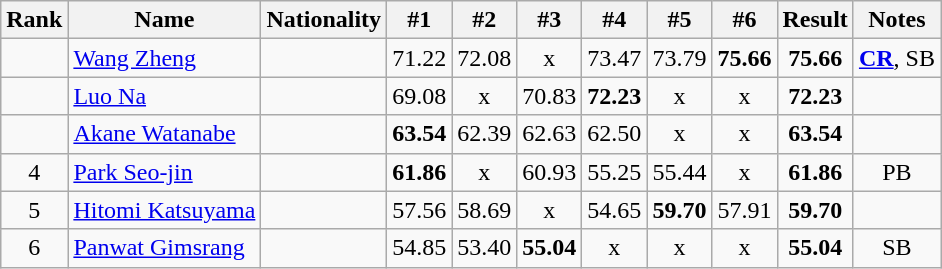<table class="wikitable sortable" style="text-align:center">
<tr>
<th>Rank</th>
<th>Name</th>
<th>Nationality</th>
<th>#1</th>
<th>#2</th>
<th>#3</th>
<th>#4</th>
<th>#5</th>
<th>#6</th>
<th>Result</th>
<th>Notes</th>
</tr>
<tr>
<td></td>
<td align=left><a href='#'>Wang Zheng</a></td>
<td align=left></td>
<td>71.22</td>
<td>72.08</td>
<td>x</td>
<td>73.47</td>
<td>73.79</td>
<td><strong>75.66</strong></td>
<td><strong>75.66</strong></td>
<td><strong><a href='#'>CR</a></strong>, SB</td>
</tr>
<tr>
<td></td>
<td align=left><a href='#'>Luo Na</a></td>
<td align=left></td>
<td>69.08</td>
<td>x</td>
<td>70.83</td>
<td><strong>72.23</strong></td>
<td>x</td>
<td>x</td>
<td><strong>72.23</strong></td>
<td></td>
</tr>
<tr>
<td></td>
<td align=left><a href='#'>Akane Watanabe</a></td>
<td align=left></td>
<td><strong>63.54</strong></td>
<td>62.39</td>
<td>62.63</td>
<td>62.50</td>
<td>x</td>
<td>x</td>
<td><strong>63.54</strong></td>
<td></td>
</tr>
<tr>
<td>4</td>
<td align=left><a href='#'>Park Seo-jin</a></td>
<td align=left></td>
<td><strong>61.86</strong></td>
<td>x</td>
<td>60.93</td>
<td>55.25</td>
<td>55.44</td>
<td>x</td>
<td><strong>61.86</strong></td>
<td>PB</td>
</tr>
<tr>
<td>5</td>
<td align=left><a href='#'>Hitomi Katsuyama</a></td>
<td align=left></td>
<td>57.56</td>
<td>58.69</td>
<td>x</td>
<td>54.65</td>
<td><strong>59.70</strong></td>
<td>57.91</td>
<td><strong>59.70</strong></td>
<td></td>
</tr>
<tr>
<td>6</td>
<td align=left><a href='#'>Panwat Gimsrang</a></td>
<td align=left></td>
<td>54.85</td>
<td>53.40</td>
<td><strong>55.04</strong></td>
<td>x</td>
<td>x</td>
<td>x</td>
<td><strong>55.04</strong></td>
<td>SB</td>
</tr>
</table>
